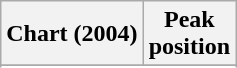<table class="wikitable sortable plainrowheaders">
<tr>
<th>Chart (2004)</th>
<th>Peak<br>position</th>
</tr>
<tr>
</tr>
<tr>
</tr>
</table>
